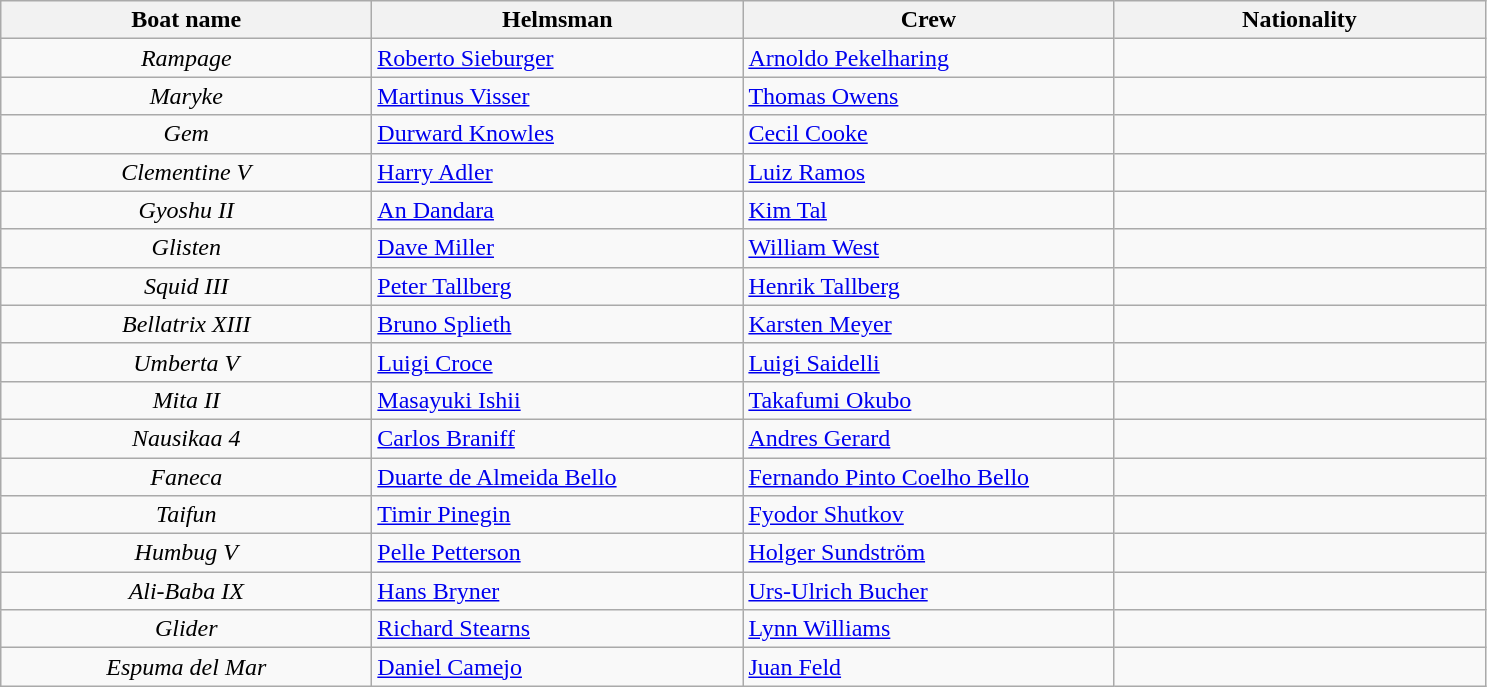<table class=wikitable>
<tr>
<th style="width:15em;">Boat name</th>
<th style="width:15em;">Helmsman</th>
<th style="width:15em;">Crew</th>
<th style="width:15em;">Nationality</th>
</tr>
<tr>
<td align=center><em>Rampage</em></td>
<td><a href='#'>Roberto Sieburger</a></td>
<td><a href='#'>Arnoldo Pekelharing</a></td>
<td></td>
</tr>
<tr>
<td align=center><em>Maryke</em></td>
<td><a href='#'>Martinus Visser</a></td>
<td><a href='#'>Thomas Owens</a></td>
<td></td>
</tr>
<tr>
<td align=center><em>Gem</em></td>
<td><a href='#'>Durward Knowles</a></td>
<td><a href='#'>Cecil Cooke</a></td>
<td></td>
</tr>
<tr>
<td align=center><em>Clementine V</em></td>
<td><a href='#'>Harry Adler</a></td>
<td><a href='#'>Luiz Ramos</a></td>
<td></td>
</tr>
<tr>
<td align=center><em>Gyoshu II</em></td>
<td><a href='#'>An Dandara</a></td>
<td><a href='#'>Kim Tal</a></td>
<td></td>
</tr>
<tr>
<td align=center><em>Glisten</em></td>
<td><a href='#'>Dave Miller</a></td>
<td><a href='#'>William West</a></td>
<td></td>
</tr>
<tr>
<td align=center><em>Squid III</em></td>
<td><a href='#'>Peter Tallberg</a></td>
<td><a href='#'>Henrik Tallberg</a></td>
<td></td>
</tr>
<tr>
<td align=center><em>Bellatrix XIII</em></td>
<td><a href='#'>Bruno Splieth</a></td>
<td><a href='#'>Karsten Meyer</a></td>
<td></td>
</tr>
<tr>
<td align=center><em>Umberta V</em></td>
<td><a href='#'>Luigi Croce</a></td>
<td><a href='#'>Luigi Saidelli</a></td>
<td></td>
</tr>
<tr>
<td align=center><em>Mita II</em></td>
<td><a href='#'>Masayuki Ishii</a></td>
<td><a href='#'>Takafumi Okubo</a></td>
<td></td>
</tr>
<tr>
<td align=center><em>Nausikaa 4</em></td>
<td><a href='#'>Carlos Braniff</a></td>
<td><a href='#'>Andres Gerard</a></td>
<td></td>
</tr>
<tr>
<td align=center><em>Faneca</em></td>
<td><a href='#'>Duarte de Almeida Bello</a></td>
<td><a href='#'>Fernando Pinto Coelho Bello</a></td>
<td></td>
</tr>
<tr>
<td align=center><em>Taifun</em></td>
<td><a href='#'>Timir Pinegin</a></td>
<td><a href='#'>Fyodor Shutkov</a></td>
<td></td>
</tr>
<tr>
<td align=center><em>Humbug V</em></td>
<td><a href='#'>Pelle Petterson</a></td>
<td><a href='#'>Holger Sundström</a></td>
<td></td>
</tr>
<tr>
<td align=center><em>Ali-Baba IX</em></td>
<td><a href='#'>Hans Bryner</a></td>
<td><a href='#'>Urs-Ulrich Bucher</a></td>
<td></td>
</tr>
<tr>
<td align=center><em>Glider</em></td>
<td><a href='#'>Richard Stearns</a></td>
<td><a href='#'>Lynn Williams</a></td>
<td></td>
</tr>
<tr>
<td align=center><em>Espuma del Mar</em></td>
<td><a href='#'>Daniel Camejo</a></td>
<td><a href='#'>Juan Feld</a></td>
<td></td>
</tr>
</table>
